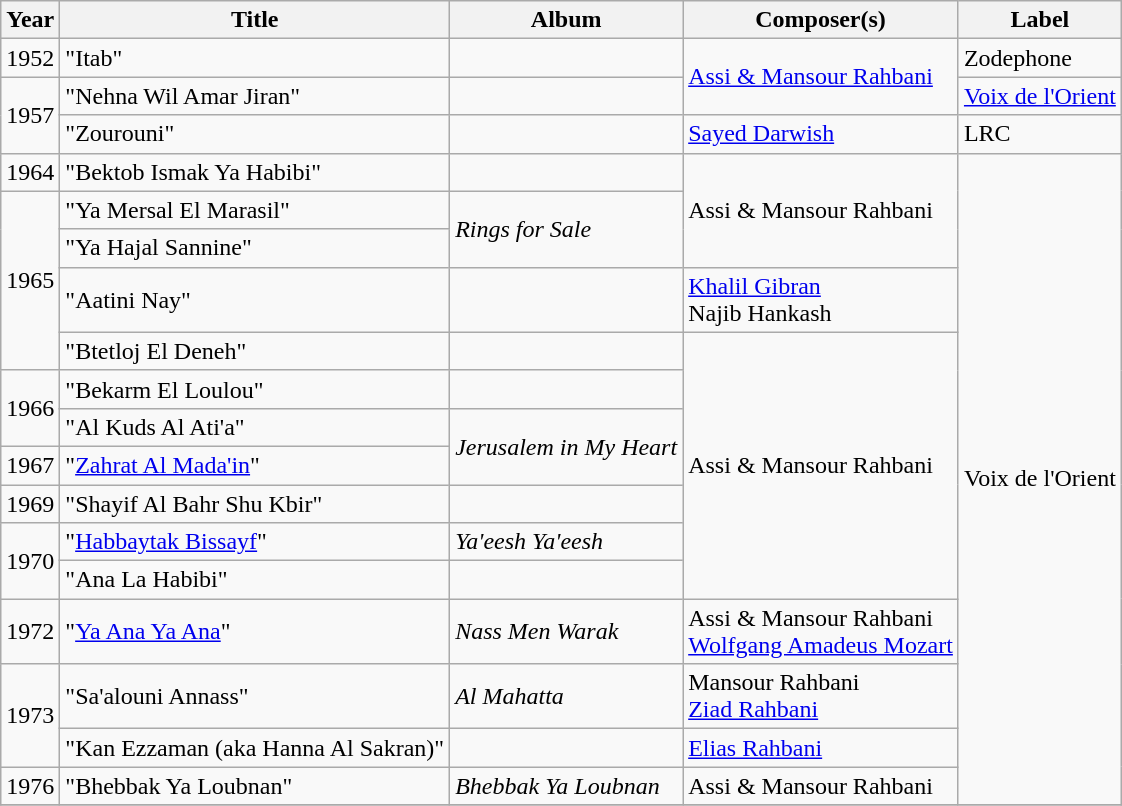<table class="wikitable sortable" border="2">
<tr>
<th scope="col">Year</th>
<th scope="col">Title</th>
<th scope="col">Album</th>
<th scope="col">Composer(s)</th>
<th scope="col">Label</th>
</tr>
<tr>
<td>1952</td>
<td>"Itab"</td>
<td></td>
<td rowspan="2"><a href='#'>Assi & Mansour Rahbani</a></td>
<td>Zodephone</td>
</tr>
<tr>
<td rowspan="2">1957</td>
<td>"Nehna Wil Amar Jiran"</td>
<td></td>
<td><a href='#'>Voix de l'Orient</a></td>
</tr>
<tr>
<td>"Zourouni"</td>
<td></td>
<td><a href='#'>Sayed Darwish</a></td>
<td>LRC</td>
</tr>
<tr>
<td>1964</td>
<td>"Bektob Ismak Ya Habibi"</td>
<td></td>
<td rowspan="3">Assi & Mansour Rahbani</td>
<td rowspan="15">Voix de l'Orient</td>
</tr>
<tr>
<td rowspan="4">1965</td>
<td>"Ya Mersal El Marasil"</td>
<td rowspan="2"><em>Rings for Sale</em></td>
</tr>
<tr>
<td>"Ya Hajal Sannine"</td>
</tr>
<tr>
<td>"Aatini Nay"</td>
<td></td>
<td><a href='#'>Khalil Gibran</a><br>Najib Hankash</td>
</tr>
<tr>
<td>"Btetloj El Deneh"</td>
<td></td>
<td rowspan="7">Assi & Mansour Rahbani</td>
</tr>
<tr>
<td rowspan="2">1966</td>
<td>"Bekarm El Loulou"</td>
<td></td>
</tr>
<tr>
<td>"Al Kuds Al Ati'a"</td>
<td rowspan="2"><em>Jerusalem in My Heart</em></td>
</tr>
<tr>
<td>1967</td>
<td>"<a href='#'>Zahrat Al Mada'in</a>"</td>
</tr>
<tr>
<td>1969</td>
<td>"Shayif Al Bahr Shu Kbir"</td>
<td></td>
</tr>
<tr>
<td rowspan="2">1970</td>
<td>"<a href='#'>Habbaytak Bissayf</a>"</td>
<td><em>Ya'eesh Ya'eesh</em></td>
</tr>
<tr>
<td>"Ana La Habibi"</td>
<td></td>
</tr>
<tr>
<td>1972</td>
<td>"<a href='#'>Ya Ana Ya Ana</a>"</td>
<td><em>Nass Men Warak</em></td>
<td>Assi & Mansour Rahbani<br><a href='#'>Wolfgang Amadeus Mozart</a></td>
</tr>
<tr>
<td rowspan="2">1973</td>
<td>"Sa'alouni Annass"</td>
<td><em>Al Mahatta</em></td>
<td>Mansour Rahbani<br><a href='#'>Ziad Rahbani</a></td>
</tr>
<tr>
<td>"Kan Ezzaman (aka Hanna Al Sakran)"</td>
<td></td>
<td><a href='#'>Elias Rahbani</a></td>
</tr>
<tr>
<td>1976</td>
<td>"Bhebbak Ya Loubnan"</td>
<td><em>Bhebbak Ya Loubnan</em></td>
<td>Assi & Mansour Rahbani</td>
</tr>
<tr>
</tr>
</table>
